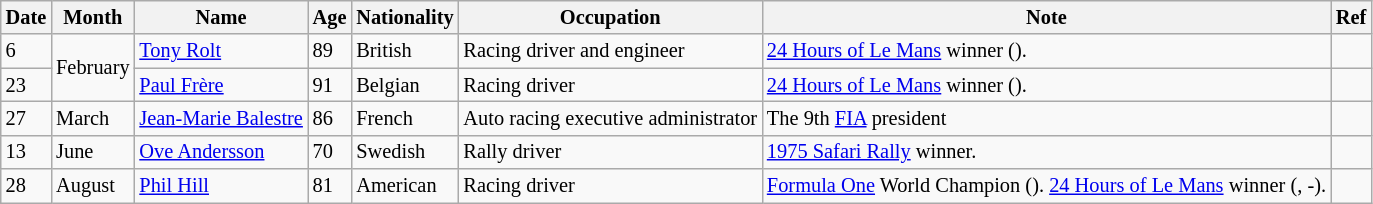<table class="wikitable" style="font-size:85%;">
<tr>
<th>Date</th>
<th>Month</th>
<th>Name</th>
<th>Age</th>
<th>Nationality</th>
<th>Occupation</th>
<th>Note</th>
<th>Ref</th>
</tr>
<tr>
<td>6</td>
<td rowspan=2>February</td>
<td><a href='#'>Tony Rolt</a></td>
<td>89</td>
<td>British</td>
<td>Racing driver and engineer</td>
<td><a href='#'>24 Hours of Le Mans</a> winner ().</td>
<td></td>
</tr>
<tr>
<td>23</td>
<td><a href='#'>Paul Frère</a></td>
<td>91</td>
<td>Belgian</td>
<td>Racing driver</td>
<td><a href='#'>24 Hours of Le Mans</a> winner ().</td>
<td></td>
</tr>
<tr>
<td>27</td>
<td>March</td>
<td><a href='#'>Jean-Marie Balestre</a></td>
<td>86</td>
<td>French</td>
<td>Auto racing executive administrator</td>
<td>The 9th <a href='#'>FIA</a> president</td>
<td></td>
</tr>
<tr>
<td>13</td>
<td>June</td>
<td><a href='#'>Ove Andersson</a></td>
<td>70</td>
<td>Swedish</td>
<td>Rally driver</td>
<td><a href='#'>1975 Safari Rally</a> winner.</td>
<td></td>
</tr>
<tr>
<td>28</td>
<td>August</td>
<td><a href='#'>Phil Hill</a></td>
<td>81</td>
<td>American</td>
<td>Racing driver</td>
<td><a href='#'>Formula One</a> World Champion (). <a href='#'>24 Hours of Le Mans</a> winner (, -).</td>
<td></td>
</tr>
</table>
